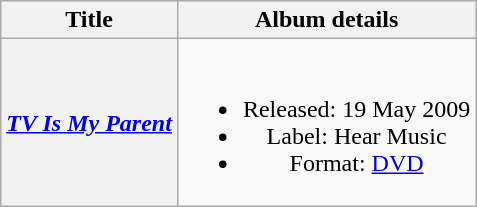<table class="wikitable plainrowheaders" style="text-align:center;">
<tr>
<th scope="col">Title</th>
<th scope="col">Album details</th>
</tr>
<tr>
<th scope="row"><em><a href='#'>TV Is My Parent</a></em></th>
<td><br><ul><li>Released: 19 May 2009</li><li>Label: Hear Music</li><li>Format: <a href='#'>DVD</a></li></ul></td>
</tr>
</table>
